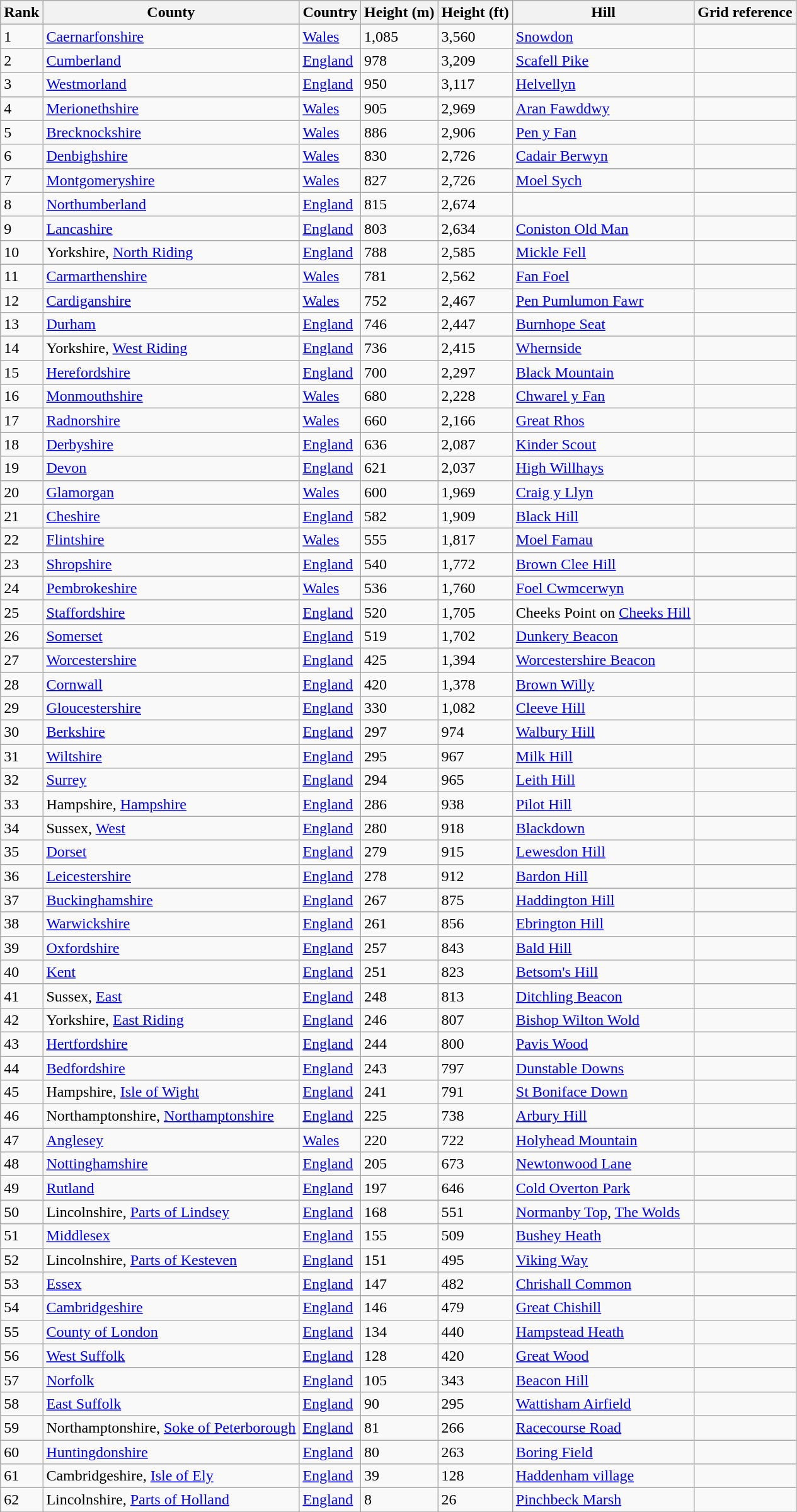<table class="wikitable sortable">
<tr>
<th>Rank</th>
<th>County</th>
<th>Country</th>
<th>Height (m)</th>
<th>Height (ft)</th>
<th>Hill</th>
<th>Grid reference</th>
</tr>
<tr>
<td>1</td>
<td><a href='#'>Caernarfonshire</a></td>
<td><a href='#'>Wales</a></td>
<td>1,085</td>
<td>3,560</td>
<td><a href='#'>Snowdon</a></td>
<td></td>
</tr>
<tr>
<td>2</td>
<td><a href='#'>Cumberland</a></td>
<td><a href='#'>England</a></td>
<td>978</td>
<td>3,209</td>
<td><a href='#'>Scafell Pike</a></td>
<td></td>
</tr>
<tr>
<td>3</td>
<td><a href='#'>Westmorland</a></td>
<td><a href='#'>England</a></td>
<td>950</td>
<td>3,117</td>
<td><a href='#'>Helvellyn</a></td>
<td></td>
</tr>
<tr>
<td>4</td>
<td><a href='#'>Merionethshire</a></td>
<td><a href='#'>Wales</a></td>
<td>905</td>
<td>2,969</td>
<td><a href='#'>Aran Fawddwy</a></td>
<td></td>
</tr>
<tr>
<td>5</td>
<td><a href='#'>Brecknockshire</a></td>
<td><a href='#'>Wales</a></td>
<td>886</td>
<td>2,906</td>
<td><a href='#'>Pen y Fan</a></td>
<td></td>
</tr>
<tr>
<td>6</td>
<td><a href='#'>Denbighshire</a></td>
<td><a href='#'>Wales</a></td>
<td>830</td>
<td>2,726</td>
<td><a href='#'>Cadair Berwyn</a></td>
<td></td>
</tr>
<tr>
<td>7</td>
<td><a href='#'>Montgomeryshire</a></td>
<td><a href='#'>Wales</a></td>
<td>827</td>
<td>2,726</td>
<td><a href='#'>Moel Sych</a></td>
<td></td>
</tr>
<tr>
<td>8</td>
<td><a href='#'>Northumberland</a></td>
<td><a href='#'>England</a></td>
<td>815</td>
<td>2,674</td>
<td></td>
<td></td>
</tr>
<tr>
<td>9</td>
<td><a href='#'>Lancashire</a></td>
<td><a href='#'>England</a></td>
<td>803</td>
<td>2,634</td>
<td><a href='#'>Coniston Old Man</a></td>
<td></td>
</tr>
<tr>
<td>10</td>
<td>Yorkshire, <a href='#'>North Riding</a></td>
<td><a href='#'>England</a></td>
<td>788</td>
<td>2,585</td>
<td><a href='#'>Mickle Fell</a></td>
<td></td>
</tr>
<tr>
<td>11</td>
<td><a href='#'>Carmarthenshire</a></td>
<td><a href='#'>Wales</a></td>
<td>781</td>
<td>2,562</td>
<td><a href='#'>Fan Foel</a></td>
<td></td>
</tr>
<tr>
<td>12</td>
<td><a href='#'>Cardiganshire</a></td>
<td><a href='#'>Wales</a></td>
<td>752</td>
<td>2,467</td>
<td><a href='#'>Pen Pumlumon Fawr</a></td>
<td></td>
</tr>
<tr>
<td>13</td>
<td><a href='#'>Durham</a></td>
<td><a href='#'>England</a></td>
<td>746</td>
<td>2,447</td>
<td><a href='#'>Burnhope Seat</a></td>
<td></td>
</tr>
<tr>
<td>14</td>
<td>Yorkshire, <a href='#'>West Riding</a></td>
<td><a href='#'>England</a></td>
<td>736</td>
<td>2,415</td>
<td><a href='#'>Whernside</a></td>
<td></td>
</tr>
<tr>
<td>15</td>
<td><a href='#'>Herefordshire</a></td>
<td><a href='#'>England</a></td>
<td>700</td>
<td>2,297</td>
<td><a href='#'>Black Mountain</a></td>
<td></td>
</tr>
<tr>
<td>16</td>
<td><a href='#'>Monmouthshire</a></td>
<td><a href='#'>Wales</a></td>
<td>680</td>
<td>2,228</td>
<td><a href='#'>Chwarel y Fan</a></td>
<td></td>
</tr>
<tr>
<td>17</td>
<td><a href='#'>Radnorshire</a></td>
<td><a href='#'>Wales</a></td>
<td>660</td>
<td>2,166</td>
<td><a href='#'>Great Rhos</a></td>
<td></td>
</tr>
<tr>
<td>18</td>
<td><a href='#'>Derbyshire</a></td>
<td><a href='#'>England</a></td>
<td>636</td>
<td>2,087</td>
<td><a href='#'>Kinder Scout</a></td>
<td></td>
</tr>
<tr>
<td>19</td>
<td><a href='#'>Devon</a></td>
<td><a href='#'>England</a></td>
<td>621</td>
<td>2,037</td>
<td><a href='#'>High Willhays</a></td>
<td></td>
</tr>
<tr>
<td>20</td>
<td><a href='#'>Glamorgan</a></td>
<td><a href='#'>Wales</a></td>
<td>600</td>
<td>1,969</td>
<td><a href='#'>Craig y Llyn</a></td>
<td></td>
</tr>
<tr>
<td>21</td>
<td><a href='#'>Cheshire</a></td>
<td><a href='#'>England</a></td>
<td>582</td>
<td>1,909</td>
<td><a href='#'>Black Hill</a></td>
<td></td>
</tr>
<tr>
<td>22</td>
<td><a href='#'>Flintshire</a></td>
<td><a href='#'>Wales</a></td>
<td>555</td>
<td>1,817</td>
<td><a href='#'>Moel Famau</a></td>
<td></td>
</tr>
<tr>
<td>23</td>
<td><a href='#'>Shropshire</a></td>
<td><a href='#'>England</a></td>
<td>540</td>
<td>1,772</td>
<td><a href='#'>Brown Clee Hill</a></td>
<td></td>
</tr>
<tr>
<td>24</td>
<td><a href='#'>Pembrokeshire</a></td>
<td><a href='#'>Wales</a></td>
<td>536</td>
<td>1,760</td>
<td><a href='#'>Foel Cwmcerwyn</a></td>
<td></td>
</tr>
<tr>
<td>25</td>
<td><a href='#'>Staffordshire</a></td>
<td><a href='#'>England</a></td>
<td>520</td>
<td>1,705</td>
<td>Cheeks Point on <a href='#'>Cheeks Hill</a></td>
<td></td>
</tr>
<tr>
<td>26</td>
<td><a href='#'>Somerset</a></td>
<td><a href='#'>England</a></td>
<td>519</td>
<td>1,702</td>
<td><a href='#'>Dunkery Beacon</a></td>
<td></td>
</tr>
<tr>
<td>27</td>
<td><a href='#'>Worcestershire</a></td>
<td><a href='#'>England</a></td>
<td>425</td>
<td>1,394</td>
<td><a href='#'>Worcestershire Beacon</a></td>
<td></td>
</tr>
<tr>
<td>28</td>
<td><a href='#'>Cornwall</a></td>
<td><a href='#'>England</a></td>
<td>420</td>
<td>1,378</td>
<td><a href='#'>Brown Willy</a></td>
<td></td>
</tr>
<tr>
<td>29</td>
<td><a href='#'>Gloucestershire</a></td>
<td><a href='#'>England</a></td>
<td>330</td>
<td>1,082</td>
<td><a href='#'>Cleeve Hill</a></td>
<td></td>
</tr>
<tr>
<td>30</td>
<td><a href='#'>Berkshire</a></td>
<td><a href='#'>England</a></td>
<td>297</td>
<td>974</td>
<td><a href='#'>Walbury Hill</a></td>
<td></td>
</tr>
<tr>
<td>31</td>
<td><a href='#'>Wiltshire</a></td>
<td><a href='#'>England</a></td>
<td>295</td>
<td>967</td>
<td><a href='#'>Milk Hill</a></td>
<td></td>
</tr>
<tr>
<td>32</td>
<td><a href='#'>Surrey</a></td>
<td><a href='#'>England</a></td>
<td>294</td>
<td>965</td>
<td><a href='#'>Leith Hill</a></td>
<td></td>
</tr>
<tr>
<td>33</td>
<td>Hampshire, <a href='#'>Hampshire</a></td>
<td><a href='#'>England</a></td>
<td>286</td>
<td>938</td>
<td><a href='#'>Pilot Hill</a></td>
<td></td>
</tr>
<tr>
<td>34</td>
<td>Sussex, <a href='#'>West</a></td>
<td><a href='#'>England</a></td>
<td>280</td>
<td>918</td>
<td><a href='#'>Blackdown</a></td>
<td></td>
</tr>
<tr>
<td>35</td>
<td><a href='#'>Dorset</a></td>
<td><a href='#'>England</a></td>
<td>279</td>
<td>915</td>
<td><a href='#'>Lewesdon Hill</a></td>
<td></td>
</tr>
<tr>
<td>36</td>
<td><a href='#'>Leicestershire</a></td>
<td><a href='#'>England</a></td>
<td>278</td>
<td>912</td>
<td><a href='#'>Bardon Hill</a></td>
<td></td>
</tr>
<tr>
<td>37</td>
<td><a href='#'>Buckinghamshire</a></td>
<td><a href='#'>England</a></td>
<td>267</td>
<td>875</td>
<td><a href='#'>Haddington Hill</a></td>
<td></td>
</tr>
<tr>
<td>38</td>
<td><a href='#'>Warwickshire</a></td>
<td><a href='#'>England</a></td>
<td>261</td>
<td>856</td>
<td><a href='#'>Ebrington Hill</a></td>
<td></td>
</tr>
<tr>
<td>39</td>
<td><a href='#'>Oxfordshire</a></td>
<td><a href='#'>England</a></td>
<td>257</td>
<td>843</td>
<td><a href='#'>Bald Hill</a></td>
<td></td>
</tr>
<tr>
<td>40</td>
<td><a href='#'>Kent</a></td>
<td><a href='#'>England</a></td>
<td>251</td>
<td>823</td>
<td><a href='#'>Betsom's Hill</a></td>
<td></td>
</tr>
<tr>
<td>41</td>
<td>Sussex, <a href='#'>East</a></td>
<td><a href='#'>England</a></td>
<td>248</td>
<td>813</td>
<td><a href='#'>Ditchling Beacon</a></td>
<td></td>
</tr>
<tr>
<td>42</td>
<td>Yorkshire, <a href='#'>East Riding</a></td>
<td><a href='#'>England</a></td>
<td>246</td>
<td>807</td>
<td><a href='#'>Bishop Wilton Wold</a></td>
<td></td>
</tr>
<tr>
<td>43</td>
<td><a href='#'>Hertfordshire</a></td>
<td><a href='#'>England</a></td>
<td>244</td>
<td>800</td>
<td><a href='#'>Pavis Wood</a></td>
<td></td>
</tr>
<tr>
<td>44</td>
<td><a href='#'>Bedfordshire</a></td>
<td><a href='#'>England</a></td>
<td>243</td>
<td>797</td>
<td><a href='#'>Dunstable Downs</a></td>
<td></td>
</tr>
<tr>
<td>45</td>
<td>Hampshire, <a href='#'>Isle of Wight</a></td>
<td><a href='#'>England</a></td>
<td>241</td>
<td>791</td>
<td><a href='#'>St Boniface Down</a></td>
<td></td>
</tr>
<tr>
<td>46</td>
<td>Northamptonshire, <a href='#'>Northamptonshire</a></td>
<td><a href='#'>England</a></td>
<td>225</td>
<td>738</td>
<td><a href='#'>Arbury Hill</a></td>
<td></td>
</tr>
<tr>
<td>47</td>
<td><a href='#'>Anglesey</a></td>
<td><a href='#'>Wales</a></td>
<td>220</td>
<td>722</td>
<td><a href='#'>Holyhead Mountain</a></td>
<td></td>
</tr>
<tr>
<td>48</td>
<td><a href='#'>Nottinghamshire</a></td>
<td><a href='#'>England</a></td>
<td>205</td>
<td>673</td>
<td><a href='#'>Newtonwood Lane</a></td>
<td></td>
</tr>
<tr>
<td>49</td>
<td><a href='#'>Rutland</a></td>
<td><a href='#'>England</a></td>
<td>197</td>
<td>646</td>
<td><a href='#'>Cold Overton Park</a></td>
<td></td>
</tr>
<tr>
<td>50</td>
<td>Lincolnshire, <a href='#'>Parts of Lindsey</a></td>
<td><a href='#'>England</a></td>
<td>168</td>
<td>551</td>
<td><a href='#'>Normanby Top</a>, <a href='#'>The Wolds</a></td>
<td></td>
</tr>
<tr>
<td>51</td>
<td><a href='#'>Middlesex</a></td>
<td><a href='#'>England</a></td>
<td>155</td>
<td>509</td>
<td><a href='#'>Bushey Heath</a></td>
<td></td>
</tr>
<tr>
<td>52</td>
<td>Lincolnshire, <a href='#'>Parts of Kesteven</a></td>
<td><a href='#'>England</a></td>
<td>151</td>
<td>495</td>
<td><a href='#'>Viking Way</a></td>
<td></td>
</tr>
<tr>
<td>53</td>
<td><a href='#'>Essex</a></td>
<td><a href='#'>England</a></td>
<td>147</td>
<td>482</td>
<td><a href='#'>Chrishall Common</a></td>
<td></td>
</tr>
<tr>
<td>54</td>
<td><a href='#'>Cambridgeshire</a></td>
<td><a href='#'>England</a></td>
<td>146</td>
<td>479</td>
<td><a href='#'>Great Chishill</a></td>
<td></td>
</tr>
<tr>
<td>55</td>
<td><a href='#'>County of London</a></td>
<td><a href='#'>England</a></td>
<td>134</td>
<td>440</td>
<td><a href='#'>Hampstead Heath</a></td>
<td></td>
</tr>
<tr>
<td>56</td>
<td><a href='#'>West Suffolk</a></td>
<td><a href='#'>England</a></td>
<td>128</td>
<td>420</td>
<td><a href='#'>Great Wood</a></td>
<td></td>
</tr>
<tr>
<td>57</td>
<td><a href='#'>Norfolk</a></td>
<td><a href='#'>England</a></td>
<td>105</td>
<td>343</td>
<td><a href='#'>Beacon Hill</a></td>
<td></td>
</tr>
<tr>
<td>58</td>
<td><a href='#'>East Suffolk</a></td>
<td><a href='#'>England</a></td>
<td>90</td>
<td>295</td>
<td><a href='#'>Wattisham Airfield</a></td>
<td></td>
</tr>
<tr>
<td>59</td>
<td>Northamptonshire, <a href='#'>Soke of Peterborough</a></td>
<td><a href='#'>England</a></td>
<td>81</td>
<td>266</td>
<td><a href='#'>Racecourse Road</a></td>
<td></td>
</tr>
<tr>
<td>60</td>
<td><a href='#'>Huntingdonshire</a></td>
<td><a href='#'>England</a></td>
<td>80</td>
<td>263</td>
<td><a href='#'>Boring Field</a></td>
<td></td>
</tr>
<tr>
<td>61</td>
<td>Cambridgeshire, <a href='#'>Isle of Ely</a></td>
<td><a href='#'>England</a></td>
<td>39</td>
<td>128</td>
<td><a href='#'>Haddenham village</a></td>
<td></td>
</tr>
<tr>
<td>62</td>
<td>Lincolnshire, <a href='#'>Parts of Holland</a></td>
<td><a href='#'>England</a></td>
<td>8</td>
<td>26</td>
<td><a href='#'>Pinchbeck Marsh</a></td>
<td></td>
</tr>
<tr>
</tr>
</table>
